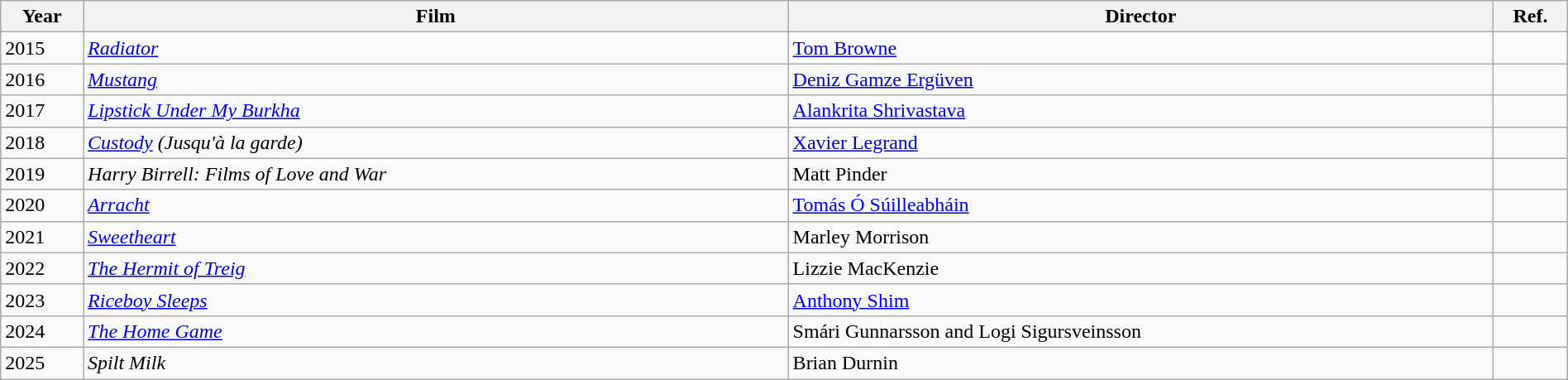<table class="wikitable" width=100%>
<tr>
<th>Year</th>
<th width=45%>Film</th>
<th width=45%>Director</th>
<th>Ref.</th>
</tr>
<tr>
<td>2015</td>
<td><em><a href='#'>Radiator</a></em></td>
<td><a href='#'>Tom Browne</a></td>
<td></td>
</tr>
<tr>
<td>2016</td>
<td><em><a href='#'>Mustang</a></em></td>
<td><a href='#'>Deniz Gamze Ergüven</a></td>
<td></td>
</tr>
<tr>
<td>2017</td>
<td><em><a href='#'>Lipstick Under My Burkha</a></em></td>
<td><a href='#'>Alankrita Shrivastava</a></td>
<td></td>
</tr>
<tr>
<td>2018</td>
<td><em><a href='#'>Custody</a> (Jusqu'à la garde)</em></td>
<td><a href='#'>Xavier Legrand</a></td>
<td></td>
</tr>
<tr>
<td>2019</td>
<td><em>Harry Birrell: Films of Love and War</em></td>
<td>Matt Pinder</td>
<td></td>
</tr>
<tr>
<td>2020</td>
<td><em><a href='#'>Arracht</a></em></td>
<td><a href='#'>Tomás Ó Súilleabháin</a></td>
<td></td>
</tr>
<tr>
<td>2021</td>
<td><em><a href='#'>Sweetheart</a></em></td>
<td>Marley Morrison</td>
<td></td>
</tr>
<tr>
<td>2022</td>
<td><em><a href='#'>The Hermit of Treig</a></em></td>
<td>Lizzie MacKenzie</td>
<td></td>
</tr>
<tr>
<td>2023</td>
<td><em><a href='#'>Riceboy Sleeps</a></em></td>
<td><a href='#'>Anthony Shim</a></td>
<td></td>
</tr>
<tr>
<td>2024</td>
<td><em><a href='#'>The Home Game</a></em></td>
<td>Smári Gunnarsson and Logi Sigursveinsson</td>
<td></td>
</tr>
<tr>
<td>2025</td>
<td><em>Spilt Milk</em></td>
<td>Brian Durnin</td>
<td></td>
</tr>
</table>
